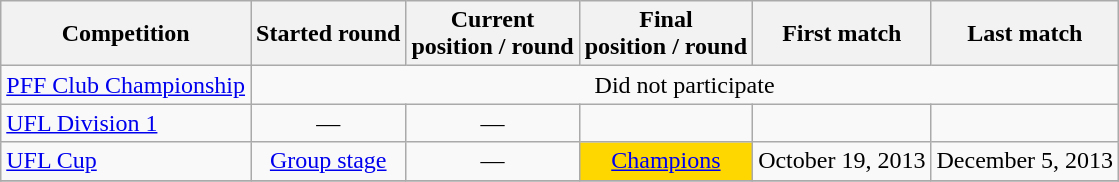<table class="wikitable" style="text-align:center">
<tr>
<th>Competition</th>
<th>Started round</th>
<th>Current<br>position / round</th>
<th>Final<br>position / round</th>
<th>First match</th>
<th>Last match</th>
</tr>
<tr>
<td align=left><a href='#'>PFF Club Championship</a></td>
<td colspan="6" style="text-align:center;">Did not participate</td>
</tr>
<tr>
<td align=left><a href='#'>UFL Division 1</a></td>
<td>—</td>
<td>—</td>
<td></td>
<td></td>
<td></td>
</tr>
<tr>
<td align=left><a href='#'>UFL Cup</a></td>
<td><a href='#'>Group stage</a></td>
<td>—</td>
<td style="text-align:center; background:gold;"><a href='#'>Champions</a></td>
<td>October 19, 2013</td>
<td>December 5, 2013</td>
</tr>
<tr>
</tr>
</table>
